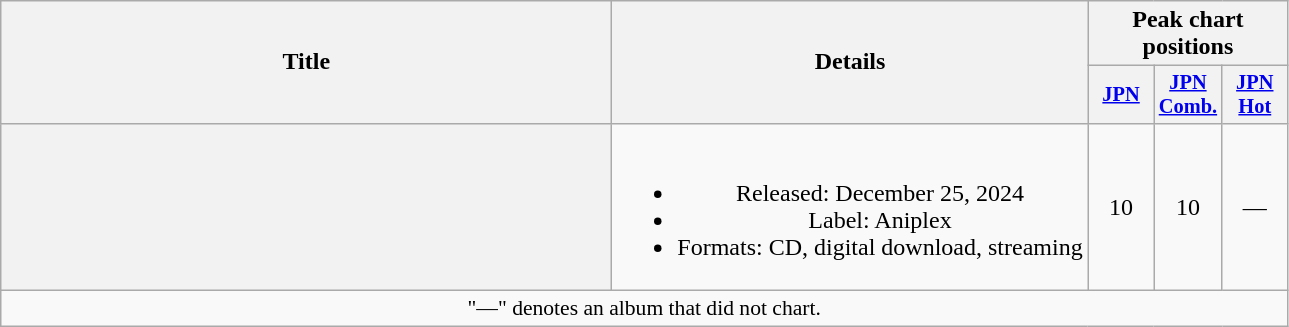<table class="wikitable plainrowheaders" style="text-align:center;">
<tr>
<th scope="col" rowspan="2" style="width:25em;">Title</th>
<th scope="col" rowspan="2">Details</th>
<th scope="col" colspan="3">Peak chart positions</th>
</tr>
<tr>
<th scope="col" style="width:2.75em;font-size:85%;"><a href='#'>JPN</a><br></th>
<th scope="col" style="width:2.75em;font-size:85%;"><a href='#'>JPN<br>Comb.</a><br></th>
<th scope="col" style="width:2.75em;font-size:85%;"><a href='#'>JPN<br>Hot</a><br></th>
</tr>
<tr>
<th scope="row"></th>
<td><br><ul><li>Released: December 25, 2024</li><li>Label: Aniplex</li><li>Formats: CD, digital download, streaming</li></ul></td>
<td>10</td>
<td>10</td>
<td>—</td>
</tr>
<tr>
<td colspan="5" align="center" style="font-size:90%;">"—" denotes an album that did not chart.</td>
</tr>
</table>
